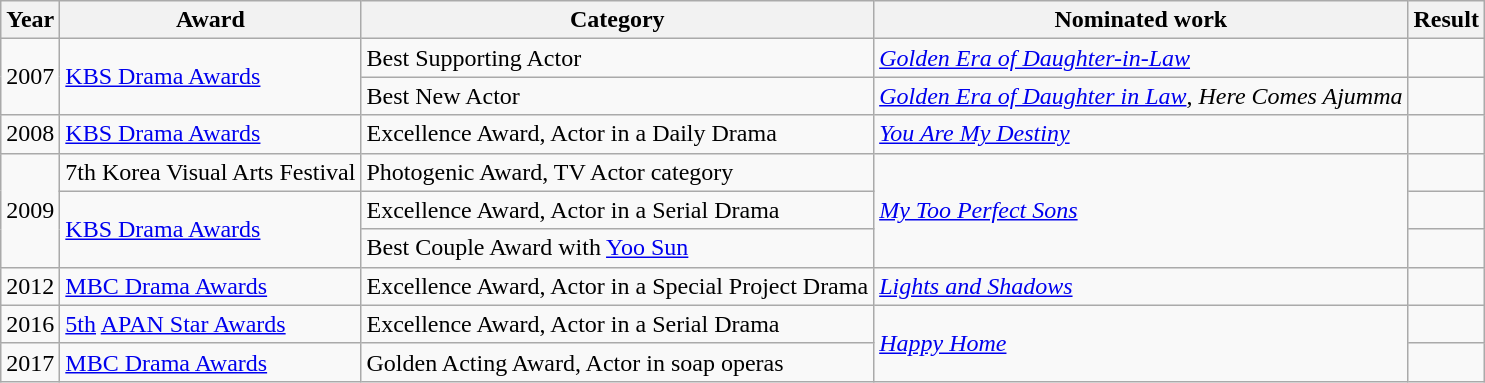<table class="wikitable">
<tr>
<th>Year</th>
<th>Award</th>
<th>Category</th>
<th>Nominated work</th>
<th>Result</th>
</tr>
<tr>
<td rowspan=2>2007</td>
<td rowspan=2><a href='#'>KBS Drama Awards</a></td>
<td>Best Supporting Actor</td>
<td><em><a href='#'>Golden Era of Daughter-in-Law</a></em></td>
<td></td>
</tr>
<tr>
<td>Best New Actor</td>
<td><em><a href='#'>Golden Era of Daughter in Law</a></em>, <em>Here Comes Ajumma</em></td>
<td></td>
</tr>
<tr>
<td>2008</td>
<td><a href='#'>KBS Drama Awards</a></td>
<td>Excellence Award, Actor in a Daily Drama</td>
<td><em><a href='#'>You Are My Destiny</a></em></td>
<td></td>
</tr>
<tr>
<td rowspan=3>2009</td>
<td>7th Korea Visual Arts Festival</td>
<td>Photogenic Award, TV Actor category</td>
<td rowspan=3><em><a href='#'>My Too Perfect Sons</a></em></td>
<td></td>
</tr>
<tr>
<td rowspan=2><a href='#'>KBS Drama Awards</a></td>
<td>Excellence Award, Actor in a Serial Drama</td>
<td></td>
</tr>
<tr>
<td>Best Couple Award with <a href='#'>Yoo Sun</a></td>
<td></td>
</tr>
<tr>
<td>2012</td>
<td><a href='#'>MBC Drama Awards</a></td>
<td>Excellence Award, Actor in a Special Project Drama</td>
<td><em><a href='#'>Lights and Shadows</a></em></td>
<td></td>
</tr>
<tr>
<td>2016</td>
<td><a href='#'>5th</a> <a href='#'>APAN Star Awards</a></td>
<td>Excellence Award, Actor in a Serial Drama</td>
<td rowspan="2"><em><a href='#'>Happy Home</a></em></td>
<td></td>
</tr>
<tr>
<td>2017</td>
<td><a href='#'>MBC Drama Awards</a></td>
<td>Golden Acting Award, Actor in soap operas</td>
<td></td>
</tr>
</table>
